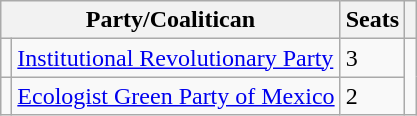<table class="wikitable">
<tr>
<th colspan="2"><strong>Party/Coalitican</strong></th>
<th>Seats</th>
<th></th>
</tr>
<tr>
<td></td>
<td><a href='#'>Institutional Revolutionary Party</a></td>
<td>3</td>
</tr>
<tr>
<td></td>
<td><a href='#'>Ecologist Green Party of Mexico</a></td>
<td>2</td>
</tr>
</table>
